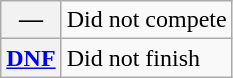<table class="wikitable">
<tr>
<th scope="row">—</th>
<td>Did not compete</td>
</tr>
<tr>
<th scope="row"><a href='#'>DNF</a></th>
<td>Did not finish</td>
</tr>
</table>
